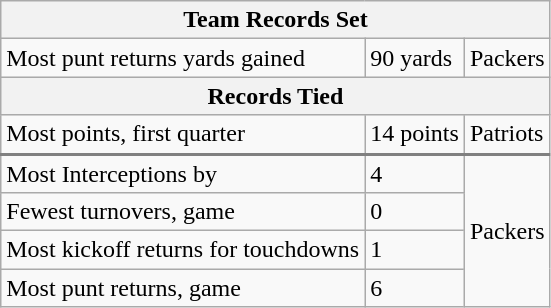<table class="wikitable">
<tr>
<th colspan=3>Team Records Set</th>
</tr>
<tr>
<td>Most punt returns yards gained</td>
<td>90 yards</td>
<td>Packers</td>
</tr>
<tr>
<th colspan=3>Records Tied</th>
</tr>
<tr style="border-bottom: 2px solid gray">
<td>Most points, first quarter</td>
<td>14 points</td>
<td>Patriots</td>
</tr>
<tr>
<td>Most Interceptions by</td>
<td>4</td>
<td rowspan=4>Packers</td>
</tr>
<tr>
<td>Fewest turnovers, game</td>
<td>0</td>
</tr>
<tr>
<td>Most kickoff returns for touchdowns</td>
<td>1</td>
</tr>
<tr>
<td>Most punt returns, game</td>
<td>6</td>
</tr>
</table>
